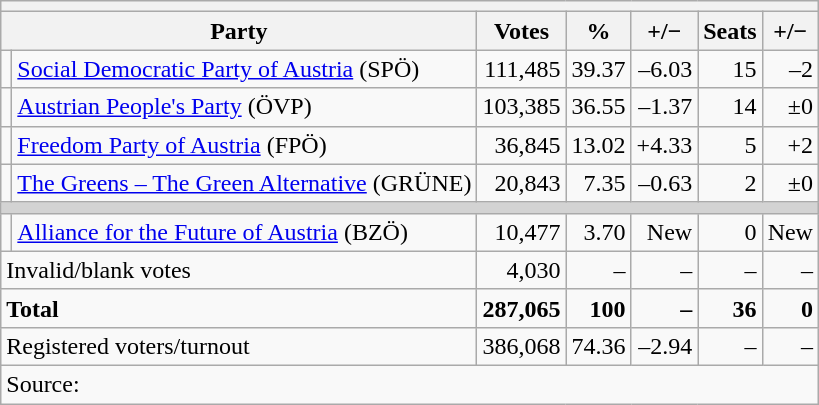<table class=wikitable style=text-align:right>
<tr>
<th colspan="7"></th>
</tr>
<tr>
<th colspan=2>Party</th>
<th>Votes</th>
<th>%</th>
<th>+/−</th>
<th>Seats</th>
<th>+/−</th>
</tr>
<tr>
<td bgcolor=></td>
<td align=left><a href='#'>Social Democratic Party of Austria</a> (SPÖ)</td>
<td>111,485</td>
<td>39.37</td>
<td>–6.03</td>
<td>15</td>
<td>–2</td>
</tr>
<tr>
<td bgcolor=></td>
<td align=left><a href='#'>Austrian People's Party</a> (ÖVP)</td>
<td>103,385</td>
<td>36.55</td>
<td>–1.37</td>
<td>14</td>
<td>±0</td>
</tr>
<tr>
<td bgcolor=></td>
<td align=left><a href='#'>Freedom Party of Austria</a> (FPÖ)</td>
<td>36,845</td>
<td>13.02</td>
<td>+4.33</td>
<td>5</td>
<td>+2</td>
</tr>
<tr>
<td bgcolor=></td>
<td align=left><a href='#'>The Greens – The Green Alternative</a> (GRÜNE)</td>
<td>20,843</td>
<td>7.35</td>
<td>–0.63</td>
<td>2</td>
<td>±0</td>
</tr>
<tr>
<td colspan=7 bgcolor=lightgrey></td>
</tr>
<tr>
<td bgcolor=></td>
<td align=left><a href='#'>Alliance for the Future of Austria</a> (BZÖ)</td>
<td>10,477</td>
<td>3.70</td>
<td>New</td>
<td>0</td>
<td>New</td>
</tr>
<tr>
<td colspan=2 align=left>Invalid/blank votes</td>
<td>4,030</td>
<td>–</td>
<td>–</td>
<td>–</td>
<td>–</td>
</tr>
<tr>
<td colspan=2 align=left><strong>Total</strong></td>
<td><strong>287,065</strong></td>
<td><strong>100</strong></td>
<td><strong>–</strong></td>
<td><strong>36</strong></td>
<td><strong>0</strong></td>
</tr>
<tr>
<td align=left colspan=2>Registered voters/turnout</td>
<td>386,068</td>
<td>74.36</td>
<td>–2.94</td>
<td>–</td>
<td>–</td>
</tr>
<tr>
<td align=left colspan=7>Source: </td>
</tr>
</table>
